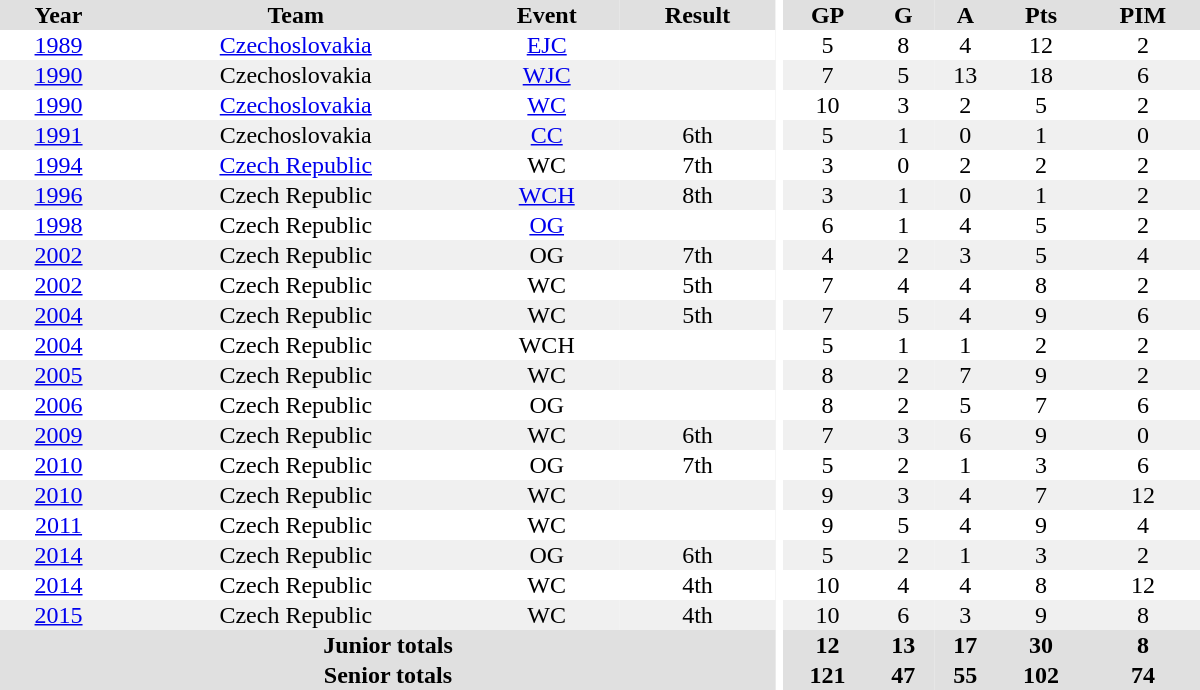<table border="0" cellpadding="1" cellspacing="0" ID="Table3" style="text-align:center; width:50em;">
<tr style="background:#e0e0e0;">
<th>Year</th>
<th>Team</th>
<th>Event</th>
<th>Result</th>
<th rowspan="99" style="background:#fff;"></th>
<th>GP</th>
<th>G</th>
<th>A</th>
<th>Pts</th>
<th>PIM</th>
</tr>
<tr>
<td><a href='#'>1989</a></td>
<td><a href='#'>Czechoslovakia</a></td>
<td><a href='#'>EJC</a></td>
<td></td>
<td>5</td>
<td>8</td>
<td>4</td>
<td>12</td>
<td>2</td>
</tr>
<tr style="background:#f0f0f0;">
<td><a href='#'>1990</a></td>
<td>Czechoslovakia</td>
<td><a href='#'>WJC</a></td>
<td></td>
<td>7</td>
<td>5</td>
<td>13</td>
<td>18</td>
<td>6</td>
</tr>
<tr>
<td><a href='#'>1990</a></td>
<td><a href='#'>Czechoslovakia</a></td>
<td><a href='#'>WC</a></td>
<td></td>
<td>10</td>
<td>3</td>
<td>2</td>
<td>5</td>
<td>2</td>
</tr>
<tr style="background:#f0f0f0;">
<td><a href='#'>1991</a></td>
<td>Czechoslovakia</td>
<td><a href='#'>CC</a></td>
<td>6th</td>
<td>5</td>
<td>1</td>
<td>0</td>
<td>1</td>
<td>0</td>
</tr>
<tr>
<td><a href='#'>1994</a></td>
<td><a href='#'>Czech Republic</a></td>
<td>WC</td>
<td>7th</td>
<td>3</td>
<td>0</td>
<td>2</td>
<td>2</td>
<td>2</td>
</tr>
<tr style="background:#f0f0f0;">
<td><a href='#'>1996</a></td>
<td>Czech Republic</td>
<td><a href='#'>WCH</a></td>
<td>8th</td>
<td>3</td>
<td>1</td>
<td>0</td>
<td>1</td>
<td>2</td>
</tr>
<tr>
<td><a href='#'>1998</a></td>
<td>Czech Republic</td>
<td><a href='#'>OG</a></td>
<td></td>
<td>6</td>
<td>1</td>
<td>4</td>
<td>5</td>
<td>2</td>
</tr>
<tr style="background:#f0f0f0;">
<td><a href='#'>2002</a></td>
<td>Czech Republic</td>
<td>OG</td>
<td>7th</td>
<td>4</td>
<td>2</td>
<td>3</td>
<td>5</td>
<td>4</td>
</tr>
<tr>
<td><a href='#'>2002</a></td>
<td>Czech Republic</td>
<td>WC</td>
<td>5th</td>
<td>7</td>
<td>4</td>
<td>4</td>
<td>8</td>
<td>2</td>
</tr>
<tr style="background:#f0f0f0;">
<td><a href='#'>2004</a></td>
<td>Czech Republic</td>
<td>WC</td>
<td>5th</td>
<td>7</td>
<td>5</td>
<td>4</td>
<td>9</td>
<td>6</td>
</tr>
<tr>
<td><a href='#'>2004</a></td>
<td>Czech Republic</td>
<td>WCH</td>
<td></td>
<td>5</td>
<td>1</td>
<td>1</td>
<td>2</td>
<td>2</td>
</tr>
<tr style="background:#f0f0f0;">
<td><a href='#'>2005</a></td>
<td>Czech Republic</td>
<td>WC</td>
<td></td>
<td>8</td>
<td>2</td>
<td>7</td>
<td>9</td>
<td>2</td>
</tr>
<tr>
<td><a href='#'>2006</a></td>
<td>Czech Republic</td>
<td>OG</td>
<td></td>
<td>8</td>
<td>2</td>
<td>5</td>
<td>7</td>
<td>6</td>
</tr>
<tr style="background:#f0f0f0;">
<td><a href='#'>2009</a></td>
<td>Czech Republic</td>
<td>WC</td>
<td>6th</td>
<td>7</td>
<td>3</td>
<td>6</td>
<td>9</td>
<td>0</td>
</tr>
<tr>
<td><a href='#'>2010</a></td>
<td>Czech Republic</td>
<td>OG</td>
<td>7th</td>
<td>5</td>
<td>2</td>
<td>1</td>
<td>3</td>
<td>6</td>
</tr>
<tr style="background:#f0f0f0;">
<td><a href='#'>2010</a></td>
<td>Czech Republic</td>
<td>WC</td>
<td></td>
<td>9</td>
<td>3</td>
<td>4</td>
<td>7</td>
<td>12</td>
</tr>
<tr>
<td><a href='#'>2011</a></td>
<td>Czech Republic</td>
<td>WC</td>
<td></td>
<td>9</td>
<td>5</td>
<td>4</td>
<td>9</td>
<td>4</td>
</tr>
<tr style="background:#f0f0f0;">
<td><a href='#'>2014</a></td>
<td>Czech Republic</td>
<td>OG</td>
<td>6th</td>
<td>5</td>
<td>2</td>
<td>1</td>
<td>3</td>
<td>2</td>
</tr>
<tr>
<td><a href='#'>2014</a></td>
<td>Czech Republic</td>
<td>WC</td>
<td>4th</td>
<td>10</td>
<td>4</td>
<td>4</td>
<td>8</td>
<td>12</td>
</tr>
<tr style="background:#f0f0f0;">
<td><a href='#'>2015</a></td>
<td>Czech Republic</td>
<td>WC</td>
<td>4th</td>
<td>10</td>
<td>6</td>
<td>3</td>
<td>9</td>
<td>8</td>
</tr>
<tr style="background:#e0e0e0;">
<th colspan=4>Junior totals</th>
<th>12</th>
<th>13</th>
<th>17</th>
<th>30</th>
<th>8</th>
</tr>
<tr style="background:#e0e0e0;">
<th colspan=4>Senior totals</th>
<th>121</th>
<th>47</th>
<th>55</th>
<th>102</th>
<th>74</th>
</tr>
</table>
